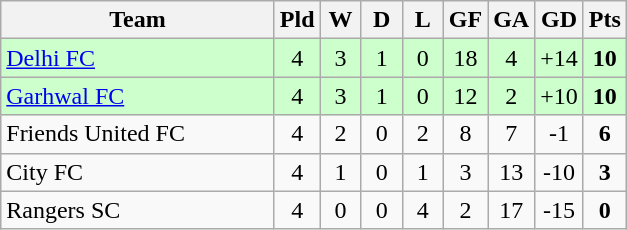<table class="wikitable" style="text-align: center;">
<tr>
<th width="175">Team</th>
<th width="20">Pld</th>
<th width="20">W</th>
<th width="20">D</th>
<th width="20">L</th>
<th width="20">GF</th>
<th width="20">GA</th>
<th width="20">GD</th>
<th width="20">Pts</th>
</tr>
<tr bgcolor=#ccffcc>
<td align=left><a href='#'>Delhi FC</a></td>
<td>4</td>
<td>3</td>
<td>1</td>
<td>0</td>
<td>18</td>
<td>4</td>
<td>+14</td>
<td><strong>10</strong></td>
</tr>
<tr bgcolor=#ccffcc>
<td align=left><a href='#'>Garhwal FC</a></td>
<td>4</td>
<td>3</td>
<td>1</td>
<td>0</td>
<td>12</td>
<td>2</td>
<td>+10</td>
<td><strong>10</strong></td>
</tr>
<tr>
<td align=left>Friends United FC</td>
<td>4</td>
<td>2</td>
<td>0</td>
<td>2</td>
<td>8</td>
<td>7</td>
<td>-1</td>
<td><strong>6</strong></td>
</tr>
<tr>
<td align="left">City FC</td>
<td>4</td>
<td>1</td>
<td>0</td>
<td>1</td>
<td>3</td>
<td>13</td>
<td>-10</td>
<td><strong>3</strong></td>
</tr>
<tr>
<td align=left>Rangers SC</td>
<td>4</td>
<td>0</td>
<td>0</td>
<td>4</td>
<td>2</td>
<td>17</td>
<td>-15</td>
<td><strong>0</strong></td>
</tr>
</table>
